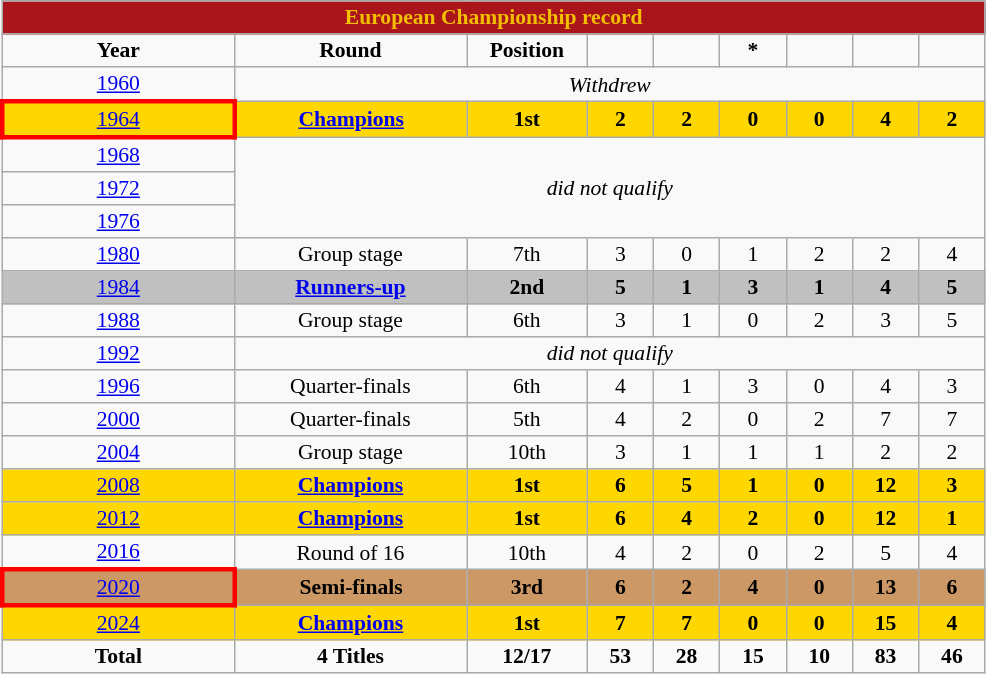<table border="1" cellpadding="2" cellspacing="0" style="width:52%; background:#f9f9f9; border:1px #aaa solid; border-collapse:collapse; font-size:90%; text-align:center;">
<tr style="background:#aa151b; color:#f1bf00;">
<th colspan=9>European Championship record</th>
</tr>
<tr>
<th width=100>Year</th>
<th width=100>Round</th>
<th width=25>Position</th>
<th width=25></th>
<th width=25></th>
<th width=25>*</th>
<th width=25></th>
<th width=25></th>
<th width=25></th>
</tr>
<tr>
<td> <a href='#'>1960</a></td>
<td colspan=8><em>Withdrew</em></td>
</tr>
<tr style="background:Gold;">
<td style="border: 3px solid red"> <a href='#'>1964</a></td>
<td><strong><a href='#'>Champions</a></strong></td>
<td><strong>1st</strong></td>
<td><strong>2</strong></td>
<td><strong>2</strong></td>
<td><strong>0</strong></td>
<td><strong>0</strong></td>
<td><strong>4</strong></td>
<td><strong>2</strong></td>
</tr>
<tr>
<td> <a href='#'>1968</a></td>
<td rowspan=3 colspan=8><em>did not qualify</em></td>
</tr>
<tr>
<td> <a href='#'>1972</a></td>
</tr>
<tr>
<td> <a href='#'>1976</a></td>
</tr>
<tr>
<td> <a href='#'>1980</a></td>
<td>Group stage</td>
<td>7th</td>
<td>3</td>
<td>0</td>
<td>1</td>
<td>2</td>
<td>2</td>
<td>4</td>
</tr>
<tr style="background:Silver;">
<td> <a href='#'>1984</a></td>
<td><strong><a href='#'>Runners-up</a></strong></td>
<td><strong>2nd</strong></td>
<td><strong>5</strong></td>
<td><strong>1</strong></td>
<td><strong>3</strong></td>
<td><strong>1</strong></td>
<td><strong>4</strong></td>
<td><strong>5</strong></td>
</tr>
<tr>
<td> <a href='#'>1988</a></td>
<td>Group stage</td>
<td>6th</td>
<td>3</td>
<td>1</td>
<td>0</td>
<td>2</td>
<td>3</td>
<td>5</td>
</tr>
<tr>
<td> <a href='#'>1992</a></td>
<td colspan=8><em>did not qualify</em></td>
</tr>
<tr>
<td> <a href='#'>1996</a></td>
<td>Quarter-finals</td>
<td>6th</td>
<td>4</td>
<td>1</td>
<td>3</td>
<td>0</td>
<td>4</td>
<td>3</td>
</tr>
<tr>
<td>  <a href='#'>2000</a></td>
<td>Quarter-finals</td>
<td>5th</td>
<td>4</td>
<td>2</td>
<td>0</td>
<td>2</td>
<td>7</td>
<td>7</td>
</tr>
<tr>
<td> <a href='#'>2004</a></td>
<td>Group stage</td>
<td>10th</td>
<td>3</td>
<td>1</td>
<td>1</td>
<td>1</td>
<td>2</td>
<td>2</td>
</tr>
<tr style="background:Gold;">
<td>  <a href='#'>2008</a></td>
<td><strong><a href='#'>Champions</a></strong></td>
<td><strong>1st</strong></td>
<td><strong>6</strong></td>
<td><strong>5</strong></td>
<td><strong>1</strong></td>
<td><strong>0</strong></td>
<td><strong>12</strong></td>
<td><strong>3</strong></td>
</tr>
<tr style="background:Gold;">
<td>  <a href='#'>2012</a></td>
<td><strong><a href='#'>Champions</a></strong></td>
<td><strong>1st</strong></td>
<td><strong>6</strong></td>
<td><strong>4</strong></td>
<td><strong>2</strong></td>
<td><strong>0</strong></td>
<td><strong>12</strong></td>
<td><strong>1</strong></td>
</tr>
<tr>
<td> <a href='#'>2016</a></td>
<td>Round of 16</td>
<td>10th</td>
<td>4</td>
<td>2</td>
<td>0</td>
<td>2</td>
<td>5</td>
<td>4</td>
</tr>
<tr style="background:#c96;">
<td style="border: 3px solid red"> <a href='#'>2020</a></td>
<td><strong>Semi-finals</strong></td>
<td><strong>3rd</strong></td>
<td><strong>6</strong></td>
<td><strong>2</strong></td>
<td><strong>4</strong></td>
<td><strong>0</strong></td>
<td><strong>13</strong></td>
<td><strong>6</strong></td>
</tr>
<tr style="background:Gold;">
<td> <a href='#'>2024</a></td>
<td><strong><a href='#'>Champions</a></strong></td>
<td><strong>1st</strong></td>
<td><strong>7</strong></td>
<td><strong>7</strong></td>
<td><strong>0</strong></td>
<td><strong>0</strong></td>
<td><strong>15</strong></td>
<td><strong>4</strong></td>
</tr>
<tr>
<td><strong>Total</strong></td>
<td><strong>4 Titles</strong></td>
<td><strong>12/17</strong></td>
<td><strong>53</strong></td>
<td><strong>28</strong></td>
<td><strong>15</strong></td>
<td><strong>10</strong></td>
<td><strong>83</strong></td>
<td><strong>46</strong></td>
</tr>
</table>
